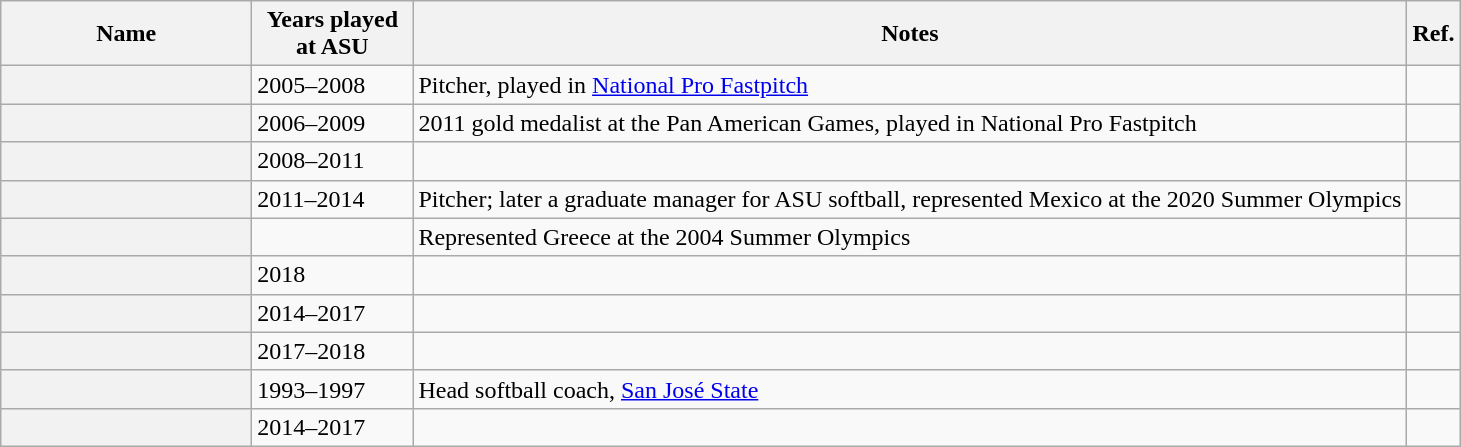<table class="wikitable sortable">
<tr>
<th scope = "col" width="160">Name</th>
<th scope = "col" width="100">Years played at ASU</th>
<th scope = "col" width="*" class="unsortable">Notes</th>
<th scope = "col" width="*" class="unsortable">Ref.</th>
</tr>
<tr>
<th scope = "row"></th>
<td>2005–2008</td>
<td>Pitcher, played in <a href='#'>National Pro Fastpitch</a></td>
<td></td>
</tr>
<tr>
<th scope = "row"></th>
<td>2006–2009</td>
<td>2011 gold medalist at the Pan American Games, played in National Pro Fastpitch</td>
<td></td>
</tr>
<tr>
<th scope = "row"></th>
<td>2008–2011</td>
<td></td>
<td></td>
</tr>
<tr>
<th scope = "row"></th>
<td>2011–2014</td>
<td>Pitcher; later a graduate manager for ASU softball, represented Mexico at the 2020 Summer Olympics</td>
<td></td>
</tr>
<tr>
<th scope = "row"></th>
<td></td>
<td>Represented Greece at the 2004 Summer Olympics</td>
<td></td>
</tr>
<tr>
<th scope = "row"></th>
<td>2018</td>
<td></td>
<td></td>
</tr>
<tr>
<th scope = "row"></th>
<td>2014–2017</td>
<td></td>
<td></td>
</tr>
<tr>
<th scope = "row"></th>
<td>2017–2018</td>
<td></td>
<td></td>
</tr>
<tr>
<th scope = "row"></th>
<td>1993–1997</td>
<td>Head softball coach, <a href='#'>San José State</a></td>
<td></td>
</tr>
<tr>
<th scope = "row"></th>
<td>2014–2017</td>
<td></td>
<td></td>
</tr>
</table>
